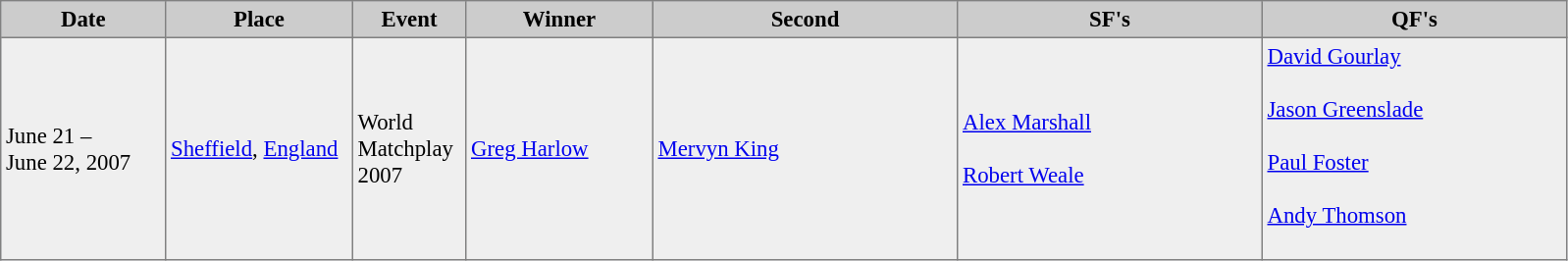<table bgcolor="#f7f8ff" cellpadding="3" cellspacing="0" border="1" style="font-size: 95%; border: gray solid 1px; border-collapse: collapse;">
<tr bgcolor="#CCCCCC">
<td align="center" width="105"><strong>Date</strong></td>
<td align="center" width="120"><strong>Place</strong></td>
<td align="center" width="70"><strong>Event</strong></td>
<td align="center" width="120"><strong>Winner</strong></td>
<td align="center" width="200"><strong>Second</strong></td>
<td align="center" width="200"><strong>SF's</strong></td>
<td align="center" width="200"><strong>QF's</strong></td>
</tr>
<tr bgcolor="#EFEFEF" align="left">
<td>June 21 – <br>June 22, 2007</td>
<td> <a href='#'>Sheffield</a>, <a href='#'>England</a></td>
<td>World Matchplay 2007</td>
<td> <a href='#'>Greg Harlow</a></td>
<td> <a href='#'>Mervyn King</a></td>
<td> <a href='#'>Alex Marshall</a> <br> <br>  <a href='#'>Robert Weale</a></td>
<td> <a href='#'>David Gourlay</a> <br><br>  <a href='#'>Jason Greenslade</a> <br><br>  <a href='#'>Paul Foster</a> <br><br>  <a href='#'>Andy Thomson</a> <br><br></td>
</tr>
</table>
